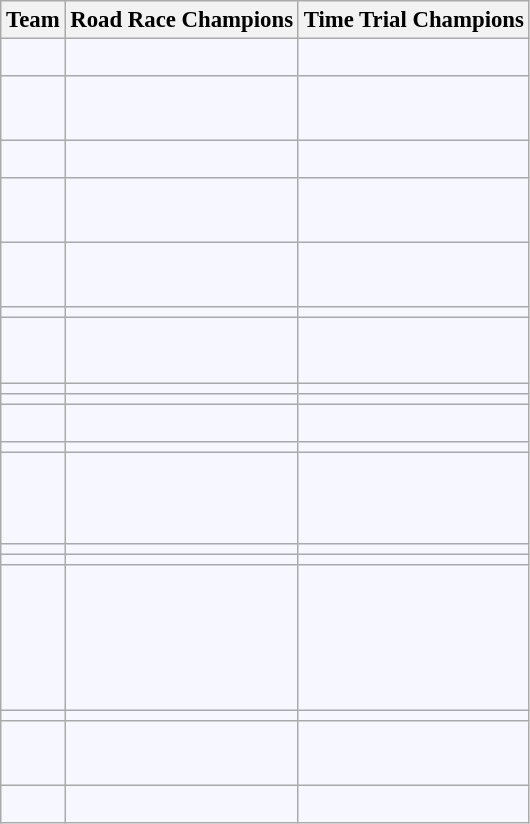<table class="wikitable sortable"  style="background:#f7f8ff; font-size:95%;">
<tr>
<th>Team</th>
<th>Road Race Champions</th>
<th>Time Trial Champions</th>
</tr>
<tr>
<td></td>
<td> </td>
<td>  <br>  </td>
</tr>
<tr>
<td></td>
<td> </td>
<td>  <br>   <br>  </td>
</tr>
<tr>
<td></td>
<td>  <br>  </td>
<td></td>
</tr>
<tr>
<td></td>
<td></td>
<td>  <br>   <br>  </td>
</tr>
<tr>
<td></td>
<td>  <br>   <br>  </td>
<td> </td>
</tr>
<tr>
<td></td>
<td></td>
<td></td>
</tr>
<tr>
<td></td>
<td>  <br>   <br>  </td>
<td>  <br>  </td>
</tr>
<tr>
<td></td>
<td></td>
<td> </td>
</tr>
<tr>
<td></td>
<td></td>
<td></td>
</tr>
<tr>
<td></td>
<td>  <br>  </td>
<td>  <br>  </td>
</tr>
<tr>
<td></td>
<td></td>
<td></td>
</tr>
<tr>
<td></td>
<td>  <br>   <br>   <br>  </td>
<td> </td>
</tr>
<tr>
<td></td>
<td> </td>
<td> </td>
</tr>
<tr>
<td></td>
<td></td>
<td> </td>
</tr>
<tr>
<td></td>
<td>  <br> </td>
<td>  <br>   <br>   <br>   <br>   <br>  </td>
</tr>
<tr>
<td></td>
<td></td>
<td></td>
</tr>
<tr>
<td></td>
<td></td>
<td>  <br>   <br>  </td>
</tr>
<tr>
<td></td>
<td> <br>  </td>
<td> </td>
</tr>
</table>
